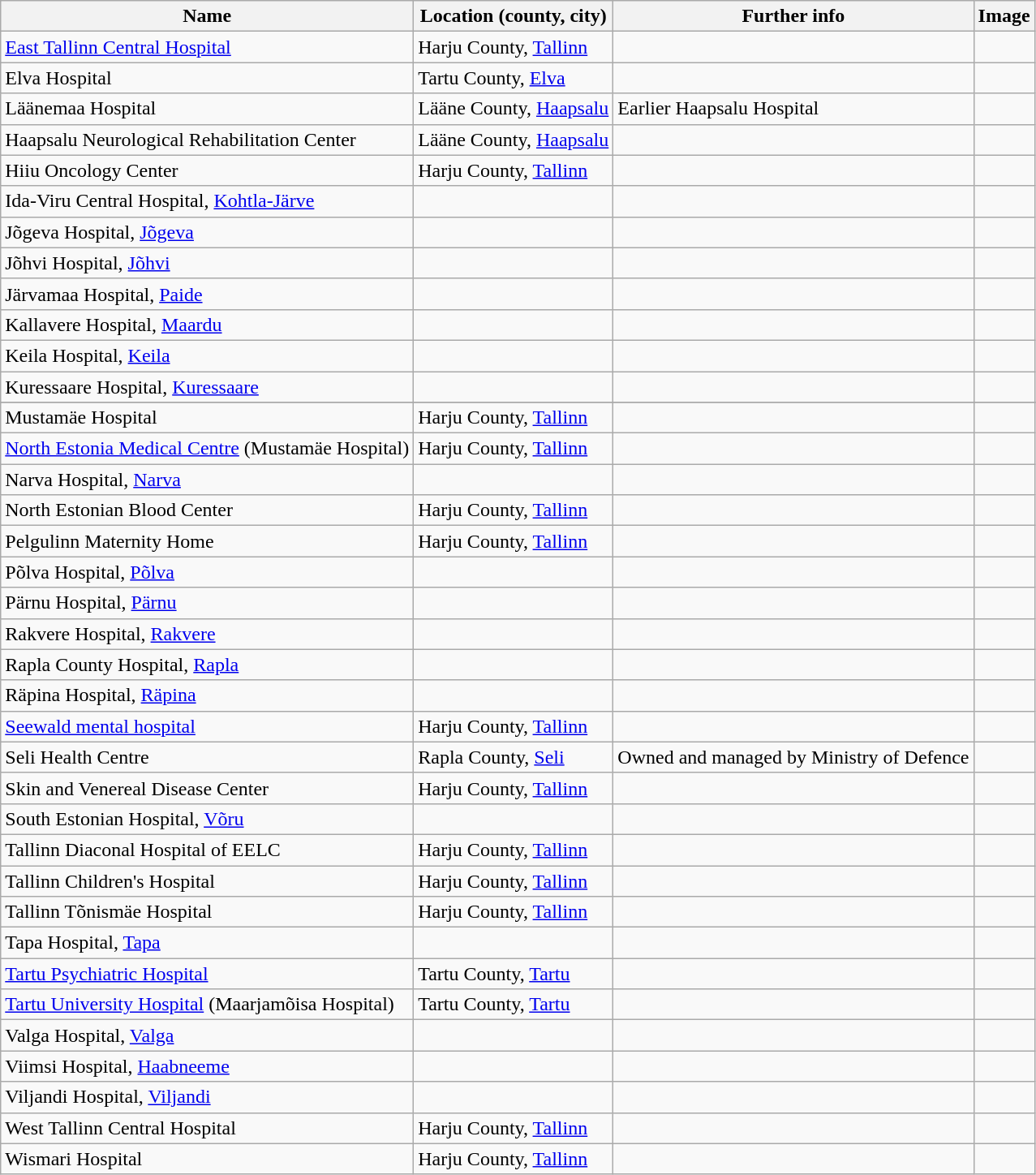<table class="wikitable sortable">
<tr>
<th>Name</th>
<th>Location (county, city)</th>
<th>Further info</th>
<th>Image</th>
</tr>
<tr>
<td><a href='#'>East Tallinn Central Hospital</a></td>
<td>Harju County, <a href='#'>Tallinn</a></td>
<td></td>
<td></td>
</tr>
<tr>
<td>Elva Hospital</td>
<td>Tartu County, <a href='#'>Elva</a></td>
<td></td>
<td></td>
</tr>
<tr>
<td>Läänemaa Hospital</td>
<td>Lääne County, <a href='#'>Haapsalu</a></td>
<td>Earlier Haapsalu Hospital</td>
<td></td>
</tr>
<tr>
<td>Haapsalu Neurological Rehabilitation Center</td>
<td>Lääne County, <a href='#'>Haapsalu</a></td>
<td></td>
<td></td>
</tr>
<tr>
<td>Hiiu Oncology Center</td>
<td>Harju County, <a href='#'>Tallinn</a></td>
<td></td>
<td></td>
</tr>
<tr>
<td>Ida-Viru Central Hospital, <a href='#'>Kohtla-Järve</a></td>
<td></td>
<td></td>
<td></td>
</tr>
<tr>
<td>Jõgeva Hospital, <a href='#'>Jõgeva</a></td>
<td></td>
<td></td>
<td></td>
</tr>
<tr>
<td>Jõhvi Hospital, <a href='#'>Jõhvi</a></td>
<td></td>
<td></td>
<td></td>
</tr>
<tr>
<td>Järvamaa Hospital, <a href='#'>Paide</a></td>
<td></td>
<td></td>
<td></td>
</tr>
<tr>
<td>Kallavere Hospital, <a href='#'>Maardu</a></td>
<td></td>
<td></td>
<td></td>
</tr>
<tr>
<td>Keila Hospital, <a href='#'>Keila</a></td>
<td></td>
<td></td>
<td></td>
</tr>
<tr>
<td>Kuressaare Hospital, <a href='#'>Kuressaare</a></td>
<td></td>
<td></td>
<td></td>
</tr>
<tr>
</tr>
<tr>
<td>Mustamäe Hospital</td>
<td>Harju County, <a href='#'>Tallinn</a></td>
<td></td>
<td></td>
</tr>
<tr>
<td><a href='#'>North Estonia Medical Centre</a> (Mustamäe Hospital)</td>
<td>Harju County, <a href='#'>Tallinn</a></td>
<td></td>
<td></td>
</tr>
<tr>
<td>Narva Hospital, <a href='#'>Narva</a></td>
<td></td>
<td></td>
<td></td>
</tr>
<tr>
<td>North Estonian Blood Center</td>
<td>Harju County, <a href='#'>Tallinn</a></td>
<td></td>
<td></td>
</tr>
<tr>
<td>Pelgulinn Maternity Home</td>
<td>Harju County, <a href='#'>Tallinn</a></td>
<td></td>
<td></td>
</tr>
<tr>
<td>Põlva Hospital, <a href='#'>Põlva</a></td>
<td></td>
<td></td>
<td></td>
</tr>
<tr>
<td>Pärnu Hospital, <a href='#'>Pärnu</a></td>
<td></td>
<td></td>
<td></td>
</tr>
<tr>
<td>Rakvere Hospital, <a href='#'>Rakvere</a></td>
<td></td>
<td></td>
<td></td>
</tr>
<tr>
<td>Rapla County Hospital, <a href='#'>Rapla</a></td>
<td></td>
<td></td>
<td></td>
</tr>
<tr>
<td>Räpina Hospital, <a href='#'>Räpina</a></td>
<td></td>
<td></td>
<td></td>
</tr>
<tr>
<td><a href='#'>Seewald mental hospital</a></td>
<td>Harju County, <a href='#'>Tallinn</a></td>
<td></td>
<td></td>
</tr>
<tr>
<td>Seli Health Centre</td>
<td>Rapla County, <a href='#'>Seli</a></td>
<td>Owned and managed by Ministry of Defence</td>
<td></td>
</tr>
<tr>
<td>Skin and Venereal Disease Center</td>
<td>Harju County, <a href='#'>Tallinn</a></td>
<td></td>
<td></td>
</tr>
<tr>
<td>South Estonian Hospital, <a href='#'>Võru</a></td>
<td></td>
<td></td>
<td></td>
</tr>
<tr>
<td>Tallinn Diaconal Hospital of EELC</td>
<td>Harju County, <a href='#'>Tallinn</a></td>
<td></td>
<td></td>
</tr>
<tr>
<td>Tallinn Children's Hospital</td>
<td>Harju County, <a href='#'>Tallinn</a></td>
<td></td>
<td></td>
</tr>
<tr>
<td>Tallinn Tõnismäe Hospital</td>
<td>Harju County, <a href='#'>Tallinn</a></td>
<td></td>
<td></td>
</tr>
<tr>
<td>Tapa Hospital, <a href='#'>Tapa</a></td>
<td></td>
<td></td>
<td></td>
</tr>
<tr>
<td><a href='#'>Tartu Psychiatric Hospital</a></td>
<td>Tartu County, <a href='#'>Tartu</a></td>
<td></td>
<td></td>
</tr>
<tr>
<td><a href='#'>Tartu University Hospital</a> (Maarjamõisa Hospital)</td>
<td>Tartu County, <a href='#'>Tartu</a></td>
<td></td>
<td></td>
</tr>
<tr>
<td>Valga Hospital, <a href='#'>Valga</a></td>
<td></td>
<td></td>
<td></td>
</tr>
<tr>
<td>Viimsi Hospital, <a href='#'>Haabneeme</a></td>
<td></td>
<td></td>
<td></td>
</tr>
<tr>
<td>Viljandi Hospital, <a href='#'>Viljandi</a></td>
<td></td>
<td></td>
<td></td>
</tr>
<tr>
<td>West Tallinn Central Hospital</td>
<td>Harju County, <a href='#'>Tallinn</a></td>
<td></td>
<td></td>
</tr>
<tr>
<td>Wismari Hospital</td>
<td>Harju County, <a href='#'>Tallinn</a></td>
<td></td>
<td></td>
</tr>
</table>
